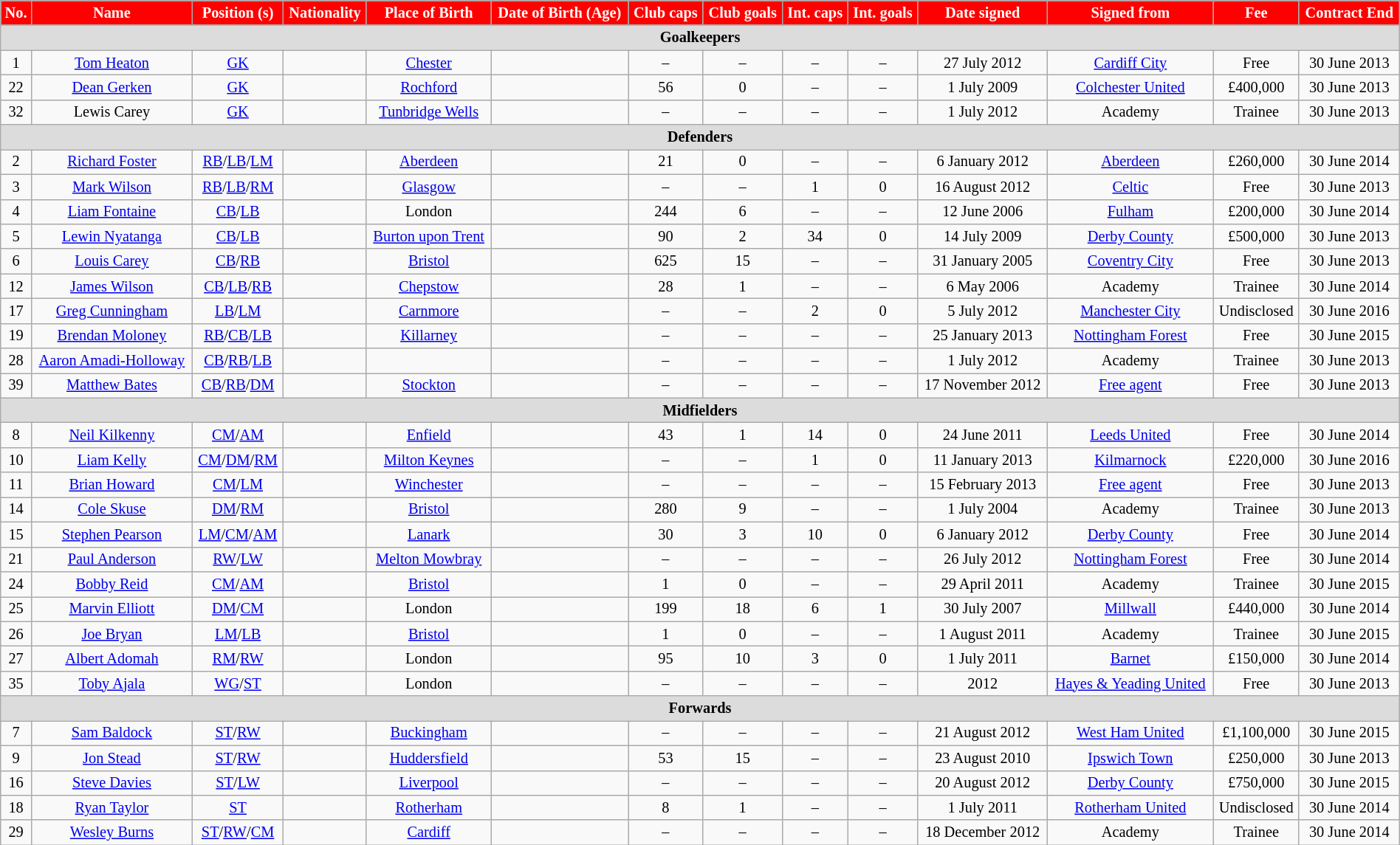<table class="wikitable" style="text-align:center; font-size:85%; width:100%;">
<tr>
<th style="background:#FF0000; color:#ffffff; text-align:center;">No.</th>
<th style="background:#FF0000; color:#ffffff; text-align:center;">Name</th>
<th style="background:#FF0000; color:#ffffff; text-align:center;">Position (s)</th>
<th style="background:#FF0000; color:#ffffff; text-align:center;">Nationality</th>
<th style="background:#FF0000; color:#ffffff; text-align:center;">Place of Birth</th>
<th style="background:#FF0000; color:#ffffff; text-align:center;">Date of Birth (Age)</th>
<th style="background:#FF0000; color:#ffffff; text-align:center;">Club caps</th>
<th style="background:#FF0000; color:#ffffff; text-align:center;">Club goals</th>
<th style="background:#FF0000; color:#ffffff; text-align:center;">Int. caps</th>
<th style="background:#FF0000; color:#ffffff; text-align:center;">Int. goals</th>
<th style="background:#FF0000; color:#ffffff; text-align:center;">Date signed</th>
<th style="background:#FF0000; color:#ffffff; text-align:center;">Signed from</th>
<th style="background:#FF0000; color:#ffffff; text-align:center;">Fee</th>
<th style="background:#FF0000; color:#ffffff; text-align:center;">Contract End</th>
</tr>
<tr>
<th colspan="14" style="background:#dcdcdc; text-align:center;">Goalkeepers</th>
</tr>
<tr>
<td>1</td>
<td><a href='#'>Tom Heaton</a></td>
<td><a href='#'>GK</a></td>
<td></td>
<td><a href='#'>Chester</a></td>
<td></td>
<td>–</td>
<td>–</td>
<td>–</td>
<td>–</td>
<td>27 July 2012</td>
<td><a href='#'>Cardiff City</a></td>
<td>Free</td>
<td>30 June 2013</td>
</tr>
<tr>
<td>22</td>
<td><a href='#'>Dean Gerken</a></td>
<td><a href='#'>GK</a></td>
<td></td>
<td><a href='#'>Rochford</a></td>
<td></td>
<td>56</td>
<td>0</td>
<td>–</td>
<td>–</td>
<td>1 July 2009</td>
<td><a href='#'>Colchester United</a></td>
<td>£400,000</td>
<td>30 June 2013</td>
</tr>
<tr>
<td>32</td>
<td>Lewis Carey</td>
<td><a href='#'>GK</a></td>
<td></td>
<td><a href='#'>Tunbridge Wells</a></td>
<td></td>
<td>–</td>
<td>–</td>
<td>–</td>
<td>–</td>
<td>1 July 2012</td>
<td>Academy</td>
<td>Trainee</td>
<td>30 June 2013</td>
</tr>
<tr>
<th colspan="14" style="background:#dcdcdc; text-align:center;">Defenders</th>
</tr>
<tr>
<td>2</td>
<td><a href='#'>Richard Foster</a></td>
<td><a href='#'>RB</a>/<a href='#'>LB</a>/<a href='#'>LM</a></td>
<td></td>
<td><a href='#'>Aberdeen</a></td>
<td></td>
<td>21</td>
<td>0</td>
<td>–</td>
<td>–</td>
<td>6 January 2012</td>
<td><a href='#'>Aberdeen</a></td>
<td>£260,000</td>
<td>30 June 2014</td>
</tr>
<tr>
<td>3</td>
<td><a href='#'>Mark Wilson</a></td>
<td><a href='#'>RB</a>/<a href='#'>LB</a>/<a href='#'>RM</a></td>
<td></td>
<td><a href='#'>Glasgow</a></td>
<td></td>
<td>–</td>
<td>–</td>
<td>1</td>
<td>0</td>
<td>16 August 2012</td>
<td><a href='#'>Celtic</a></td>
<td>Free</td>
<td>30 June 2013</td>
</tr>
<tr>
<td>4</td>
<td><a href='#'>Liam Fontaine</a></td>
<td><a href='#'>CB</a>/<a href='#'>LB</a></td>
<td></td>
<td>London</td>
<td></td>
<td>244</td>
<td>6</td>
<td>–</td>
<td>–</td>
<td>12 June 2006</td>
<td><a href='#'>Fulham</a></td>
<td>£200,000</td>
<td>30 June 2014</td>
</tr>
<tr>
<td>5</td>
<td><a href='#'>Lewin Nyatanga</a></td>
<td><a href='#'>CB</a>/<a href='#'>LB</a></td>
<td></td>
<td><a href='#'>Burton upon Trent</a> </td>
<td></td>
<td>90</td>
<td>2</td>
<td>34</td>
<td>0</td>
<td>14 July 2009</td>
<td><a href='#'>Derby County</a></td>
<td>£500,000</td>
<td>30 June 2013</td>
</tr>
<tr>
<td>6</td>
<td><a href='#'>Louis Carey</a></td>
<td><a href='#'>CB</a>/<a href='#'>RB</a></td>
<td></td>
<td><a href='#'>Bristol</a> </td>
<td></td>
<td>625</td>
<td>15</td>
<td>–</td>
<td>–</td>
<td>31 January 2005</td>
<td><a href='#'>Coventry City</a></td>
<td>Free</td>
<td>30 June 2013</td>
</tr>
<tr>
<td>12</td>
<td><a href='#'>James Wilson</a></td>
<td><a href='#'>CB</a>/<a href='#'>LB</a>/<a href='#'>RB</a></td>
<td></td>
<td><a href='#'>Chepstow</a></td>
<td></td>
<td>28</td>
<td>1</td>
<td>–</td>
<td>–</td>
<td>6 May 2006</td>
<td>Academy</td>
<td>Trainee</td>
<td>30 June 2014</td>
</tr>
<tr>
<td>17</td>
<td><a href='#'>Greg Cunningham</a></td>
<td><a href='#'>LB</a>/<a href='#'>LM</a></td>
<td></td>
<td><a href='#'>Carnmore</a></td>
<td></td>
<td>–</td>
<td>–</td>
<td>2</td>
<td>0</td>
<td>5 July 2012</td>
<td><a href='#'>Manchester City</a></td>
<td>Undisclosed</td>
<td>30 June 2016</td>
</tr>
<tr>
<td>19</td>
<td><a href='#'>Brendan Moloney</a></td>
<td><a href='#'>RB</a>/<a href='#'>CB</a>/<a href='#'>LB</a></td>
<td></td>
<td><a href='#'>Killarney</a></td>
<td></td>
<td>–</td>
<td>–</td>
<td>–</td>
<td>–</td>
<td>25 January 2013</td>
<td><a href='#'>Nottingham Forest</a></td>
<td>Free</td>
<td>30 June 2015</td>
</tr>
<tr>
<td>28</td>
<td><a href='#'>Aaron Amadi-Holloway</a></td>
<td><a href='#'>CB</a>/<a href='#'>RB</a>/<a href='#'>LB</a></td>
<td></td>
<td></td>
<td></td>
<td>–</td>
<td>–</td>
<td>–</td>
<td>–</td>
<td>1 July 2012</td>
<td>Academy</td>
<td>Trainee</td>
<td>30 June 2013</td>
</tr>
<tr>
<td>39</td>
<td><a href='#'>Matthew Bates</a></td>
<td><a href='#'>CB</a>/<a href='#'>RB</a>/<a href='#'>DM</a></td>
<td></td>
<td><a href='#'>Stockton</a></td>
<td></td>
<td>–</td>
<td>–</td>
<td>–</td>
<td>–</td>
<td>17 November 2012</td>
<td><a href='#'>Free agent</a></td>
<td>Free</td>
<td>30 June 2013</td>
</tr>
<tr>
<th colspan="14" style="background:#dcdcdc; text-align:center;">Midfielders</th>
</tr>
<tr>
<td>8</td>
<td><a href='#'>Neil Kilkenny</a></td>
<td><a href='#'>CM</a>/<a href='#'>AM</a></td>
<td></td>
<td><a href='#'>Enfield</a> </td>
<td></td>
<td>43</td>
<td>1</td>
<td>14</td>
<td>0</td>
<td>24 June 2011</td>
<td><a href='#'>Leeds United</a></td>
<td>Free</td>
<td>30 June 2014</td>
</tr>
<tr>
<td>10</td>
<td><a href='#'>Liam Kelly</a></td>
<td><a href='#'>CM</a>/<a href='#'>DM</a>/<a href='#'>RM</a></td>
<td></td>
<td><a href='#'>Milton Keynes</a> </td>
<td></td>
<td>–</td>
<td>–</td>
<td>1</td>
<td>0</td>
<td>11 January 2013</td>
<td><a href='#'>Kilmarnock</a></td>
<td>£220,000</td>
<td>30 June 2016</td>
</tr>
<tr>
<td>11</td>
<td><a href='#'>Brian Howard</a></td>
<td><a href='#'>CM</a>/<a href='#'>LM</a></td>
<td></td>
<td><a href='#'>Winchester</a></td>
<td></td>
<td>–</td>
<td>–</td>
<td>–</td>
<td>–</td>
<td>15 February 2013</td>
<td><a href='#'>Free agent</a></td>
<td>Free</td>
<td>30 June 2013</td>
</tr>
<tr>
<td>14</td>
<td><a href='#'>Cole Skuse</a></td>
<td><a href='#'>DM</a>/<a href='#'>RM</a></td>
<td></td>
<td><a href='#'>Bristol</a></td>
<td></td>
<td>280</td>
<td>9</td>
<td>–</td>
<td>–</td>
<td>1 July 2004</td>
<td>Academy</td>
<td>Trainee</td>
<td>30 June 2013</td>
</tr>
<tr>
<td>15</td>
<td><a href='#'>Stephen Pearson</a></td>
<td><a href='#'>LM</a>/<a href='#'>CM</a>/<a href='#'>AM</a></td>
<td></td>
<td><a href='#'>Lanark</a></td>
<td></td>
<td>30</td>
<td>3</td>
<td>10</td>
<td>0</td>
<td>6 January 2012</td>
<td><a href='#'>Derby County</a></td>
<td>Free</td>
<td>30 June 2014</td>
</tr>
<tr>
<td>21</td>
<td><a href='#'>Paul Anderson</a></td>
<td><a href='#'>RW</a>/<a href='#'>LW</a></td>
<td></td>
<td><a href='#'>Melton Mowbray</a></td>
<td></td>
<td>–</td>
<td>–</td>
<td>–</td>
<td>–</td>
<td>26 July 2012</td>
<td><a href='#'>Nottingham Forest</a></td>
<td>Free</td>
<td>30 June 2014</td>
</tr>
<tr>
<td>24</td>
<td><a href='#'>Bobby Reid</a></td>
<td><a href='#'>CM</a>/<a href='#'>AM</a></td>
<td></td>
<td><a href='#'>Bristol</a></td>
<td></td>
<td>1</td>
<td>0</td>
<td>–</td>
<td>–</td>
<td>29 April 2011</td>
<td>Academy</td>
<td>Trainee</td>
<td>30 June 2015</td>
</tr>
<tr>
<td>25</td>
<td><a href='#'>Marvin Elliott</a></td>
<td><a href='#'>DM</a>/<a href='#'>CM</a></td>
<td></td>
<td>London </td>
<td></td>
<td>199</td>
<td>18</td>
<td>6</td>
<td>1</td>
<td>30 July 2007</td>
<td><a href='#'>Millwall</a></td>
<td>£440,000</td>
<td>30 June 2014</td>
</tr>
<tr>
<td>26</td>
<td><a href='#'>Joe Bryan</a></td>
<td><a href='#'>LM</a>/<a href='#'>LB</a></td>
<td></td>
<td><a href='#'>Bristol</a></td>
<td></td>
<td>1</td>
<td>0</td>
<td>–</td>
<td>–</td>
<td>1 August 2011</td>
<td>Academy</td>
<td>Trainee</td>
<td>30 June 2015</td>
</tr>
<tr>
<td>27</td>
<td><a href='#'>Albert Adomah</a></td>
<td><a href='#'>RM</a>/<a href='#'>RW</a></td>
<td></td>
<td>London </td>
<td></td>
<td>95</td>
<td>10</td>
<td>3</td>
<td>0</td>
<td>1 July 2011</td>
<td><a href='#'>Barnet</a></td>
<td>£150,000</td>
<td>30 June 2014</td>
</tr>
<tr>
<td>35</td>
<td><a href='#'>Toby Ajala</a></td>
<td><a href='#'>WG</a>/<a href='#'>ST</a></td>
<td></td>
<td>London</td>
<td></td>
<td>–</td>
<td>–</td>
<td>–</td>
<td>–</td>
<td>2012</td>
<td><a href='#'>Hayes & Yeading United</a></td>
<td>Free</td>
<td>30 June 2013</td>
</tr>
<tr>
<th colspan="14" style="background:#dcdcdc; text-align:center;">Forwards</th>
</tr>
<tr>
<td>7</td>
<td><a href='#'>Sam Baldock</a></td>
<td><a href='#'>ST</a>/<a href='#'>RW</a></td>
<td></td>
<td><a href='#'>Buckingham</a></td>
<td></td>
<td>–</td>
<td>–</td>
<td>–</td>
<td>–</td>
<td>21 August 2012</td>
<td><a href='#'>West Ham United</a></td>
<td>£1,100,000</td>
<td>30 June 2015</td>
</tr>
<tr>
<td>9</td>
<td><a href='#'>Jon Stead</a></td>
<td><a href='#'>ST</a>/<a href='#'>RW</a></td>
<td></td>
<td><a href='#'>Huddersfield</a></td>
<td></td>
<td>53</td>
<td>15</td>
<td>–</td>
<td>–</td>
<td>23 August 2010</td>
<td><a href='#'>Ipswich Town</a></td>
<td>£250,000</td>
<td>30 June 2013</td>
</tr>
<tr>
<td>16</td>
<td><a href='#'>Steve Davies</a></td>
<td><a href='#'>ST</a>/<a href='#'>LW</a></td>
<td></td>
<td><a href='#'>Liverpool</a></td>
<td></td>
<td>–</td>
<td>–</td>
<td>–</td>
<td>–</td>
<td>20 August 2012</td>
<td><a href='#'>Derby County</a></td>
<td>£750,000</td>
<td>30 June 2015</td>
</tr>
<tr>
<td>18</td>
<td><a href='#'>Ryan Taylor</a></td>
<td><a href='#'>ST</a></td>
<td></td>
<td><a href='#'>Rotherham</a></td>
<td></td>
<td>8</td>
<td>1</td>
<td>–</td>
<td>–</td>
<td>1 July 2011</td>
<td><a href='#'>Rotherham United</a></td>
<td>Undisclosed</td>
<td>30 June 2014</td>
</tr>
<tr>
<td>29</td>
<td><a href='#'>Wesley Burns</a></td>
<td><a href='#'>ST</a>/<a href='#'>RW</a>/<a href='#'>CM</a></td>
<td></td>
<td><a href='#'>Cardiff</a></td>
<td></td>
<td>–</td>
<td>–</td>
<td>–</td>
<td>–</td>
<td>18 December 2012</td>
<td>Academy</td>
<td>Trainee</td>
<td>30 June 2014</td>
</tr>
</table>
